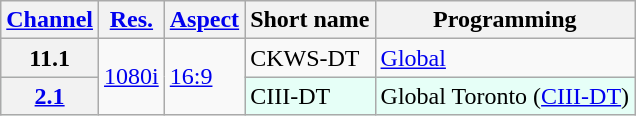<table class="wikitable">
<tr>
<th scope = "col"><a href='#'>Channel</a></th>
<th scope = "col"><a href='#'>Res.</a></th>
<th scope = "col"><a href='#'>Aspect</a></th>
<th scope = "col">Short name</th>
<th scope = "col">Programming</th>
</tr>
<tr>
<th scope = "row">11.1</th>
<td rowspan=2><a href='#'>1080i</a></td>
<td rowspan=2><a href='#'>16:9</a></td>
<td>CKWS-DT</td>
<td><a href='#'>Global</a></td>
</tr>
<tr style="background-color: #E6FFF7;">
<th scope = "row"><a href='#'>2.1</a></th>
<td>CIII-DT</td>
<td>Global Toronto (<a href='#'>CIII-DT</a>)</td>
</tr>
</table>
